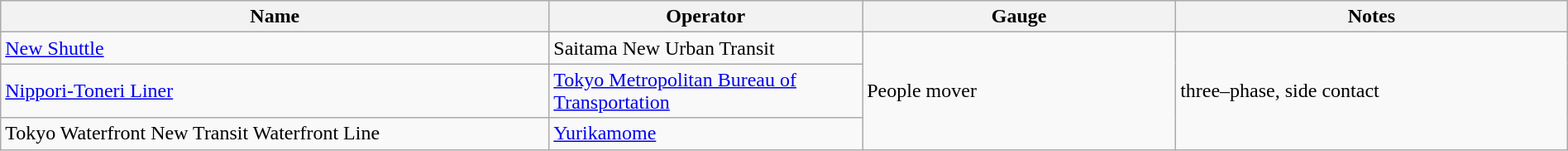<table class="wikitable" style="width:100%">
<tr>
<th style="width:35%">Name</th>
<th style="width:20%">Operator</th>
<th style="width:20%">Gauge</th>
<th style="width:35%">Notes</th>
</tr>
<tr>
<td><a href='#'>New Shuttle</a></td>
<td>Saitama New Urban Transit</td>
<td rowspan="3">People mover</td>
<td rowspan="3">three–phase, side contact</td>
</tr>
<tr>
<td><a href='#'>Nippori-Toneri Liner</a></td>
<td 20><a href='#'>Tokyo Metropolitan Bureau of Transportation</a></td>
</tr>
<tr>
<td>Tokyo Waterfront New Transit Waterfront Line</td>
<td><a href='#'>Yurikamome</a></td>
</tr>
</table>
